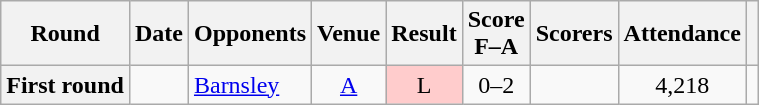<table class="wikitable plainrowheaders" style="text-align:center">
<tr>
<th scope=col>Round</th>
<th scope=col>Date</th>
<th scope=col>Opponents</th>
<th scope=col>Venue</th>
<th scope=col>Result</th>
<th scope=col>Score<br>F–A</th>
<th scope=col class=unsortable>Scorers</th>
<th scope=col>Attendance</th>
<th scope=col class=unsortable></th>
</tr>
<tr>
<th scope=row>First round</th>
<td scope=left></td>
<td align=left><a href='#'>Barnsley</a></td>
<td><a href='#'>A</a></td>
<td style=background-color:#FFCCCC>L</td>
<td>0–2</td>
<td align=left></td>
<td>4,218</td>
<td></td>
</tr>
</table>
